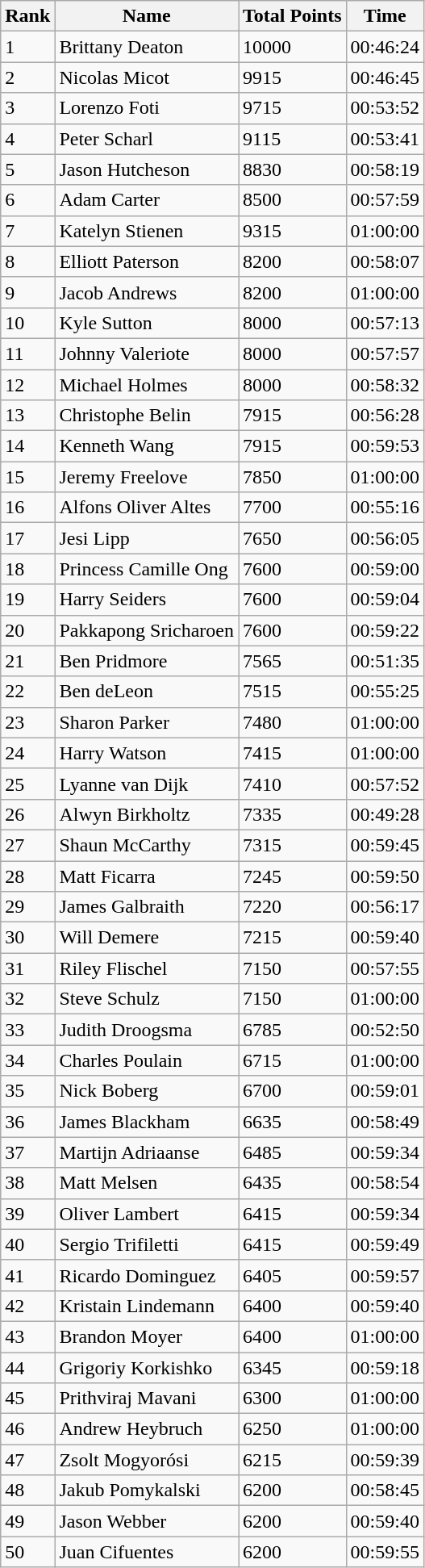<table class="wikitable mw-collapsible mw-collapsed">
<tr>
<th>Rank</th>
<th>Name</th>
<th>Total Points</th>
<th>Time</th>
</tr>
<tr>
<td>1</td>
<td> Brittany Deaton</td>
<td>10000</td>
<td>00:46:24</td>
</tr>
<tr>
<td>2</td>
<td> Nicolas Micot</td>
<td>9915</td>
<td>00:46:45</td>
</tr>
<tr>
<td>3</td>
<td> Lorenzo Foti</td>
<td>9715</td>
<td>00:53:52</td>
</tr>
<tr>
<td>4</td>
<td> Peter Scharl</td>
<td>9115</td>
<td>00:53:41</td>
</tr>
<tr>
<td>5</td>
<td> Jason Hutcheson</td>
<td>8830</td>
<td>00:58:19</td>
</tr>
<tr>
<td>6</td>
<td> Adam Carter</td>
<td>8500</td>
<td>00:57:59</td>
</tr>
<tr>
<td>7</td>
<td> Katelyn Stienen</td>
<td>9315</td>
<td>01:00:00</td>
</tr>
<tr>
<td>8</td>
<td> Elliott Paterson</td>
<td>8200</td>
<td>00:58:07</td>
</tr>
<tr>
<td>9</td>
<td> Jacob Andrews</td>
<td>8200</td>
<td>01:00:00</td>
</tr>
<tr>
<td>10</td>
<td> Kyle Sutton</td>
<td>8000</td>
<td>00:57:13</td>
</tr>
<tr>
<td>11</td>
<td> Johnny Valeriote</td>
<td>8000</td>
<td>00:57:57</td>
</tr>
<tr>
<td>12</td>
<td> Michael Holmes</td>
<td>8000</td>
<td>00:58:32</td>
</tr>
<tr>
<td>13</td>
<td> Christophe Belin</td>
<td>7915</td>
<td>00:56:28</td>
</tr>
<tr>
<td>14</td>
<td> Kenneth Wang</td>
<td>7915</td>
<td>00:59:53</td>
</tr>
<tr>
<td>15</td>
<td> Jeremy Freelove</td>
<td>7850</td>
<td>01:00:00</td>
</tr>
<tr>
<td>16</td>
<td> Alfons Oliver Altes</td>
<td>7700</td>
<td>00:55:16</td>
</tr>
<tr>
<td>17</td>
<td> Jesi Lipp</td>
<td>7650</td>
<td>00:56:05</td>
</tr>
<tr>
<td>18</td>
<td> Princess Camille Ong</td>
<td>7600</td>
<td>00:59:00</td>
</tr>
<tr>
<td>19</td>
<td> Harry Seiders</td>
<td>7600</td>
<td>00:59:04</td>
</tr>
<tr>
<td>20</td>
<td> Pakkapong Sricharoen</td>
<td>7600</td>
<td>00:59:22</td>
</tr>
<tr>
<td>21</td>
<td> Ben Pridmore</td>
<td>7565</td>
<td>00:51:35</td>
</tr>
<tr>
<td>22</td>
<td> Ben deLeon</td>
<td>7515</td>
<td>00:55:25</td>
</tr>
<tr>
<td>23</td>
<td> Sharon Parker</td>
<td>7480</td>
<td>01:00:00</td>
</tr>
<tr>
<td>24</td>
<td> Harry Watson</td>
<td>7415</td>
<td>01:00:00</td>
</tr>
<tr>
<td>25</td>
<td> Lyanne van Dijk</td>
<td>7410</td>
<td>00:57:52</td>
</tr>
<tr>
<td>26</td>
<td> Alwyn Birkholtz</td>
<td>7335</td>
<td>00:49:28</td>
</tr>
<tr>
<td>27</td>
<td> Shaun McCarthy</td>
<td>7315</td>
<td>00:59:45</td>
</tr>
<tr>
<td>28</td>
<td> Matt Ficarra</td>
<td>7245</td>
<td>00:59:50</td>
</tr>
<tr>
<td>29</td>
<td> James Galbraith</td>
<td>7220</td>
<td>00:56:17</td>
</tr>
<tr>
<td>30</td>
<td> Will Demere</td>
<td>7215</td>
<td>00:59:40</td>
</tr>
<tr>
<td>31</td>
<td> Riley Flischel</td>
<td>7150</td>
<td>00:57:55</td>
</tr>
<tr>
<td>32</td>
<td> Steve Schulz</td>
<td>7150</td>
<td>01:00:00</td>
</tr>
<tr>
<td>33</td>
<td> Judith Droogsma</td>
<td>6785</td>
<td>00:52:50</td>
</tr>
<tr>
<td>34</td>
<td> Charles Poulain</td>
<td>6715</td>
<td>01:00:00</td>
</tr>
<tr>
<td>35</td>
<td> Nick Boberg</td>
<td>6700</td>
<td>00:59:01</td>
</tr>
<tr>
<td>36</td>
<td> James Blackham</td>
<td>6635</td>
<td>00:58:49</td>
</tr>
<tr>
<td>37</td>
<td> Martijn Adriaanse</td>
<td>6485</td>
<td>00:59:34</td>
</tr>
<tr>
<td>38</td>
<td> Matt Melsen</td>
<td>6435</td>
<td>00:58:54</td>
</tr>
<tr>
<td>39</td>
<td> Oliver Lambert</td>
<td>6415</td>
<td>00:59:34</td>
</tr>
<tr>
<td>40</td>
<td> Sergio Trifiletti</td>
<td>6415</td>
<td>00:59:49</td>
</tr>
<tr>
<td>41</td>
<td> Ricardo Dominguez</td>
<td>6405</td>
<td>00:59:57</td>
</tr>
<tr>
<td>42</td>
<td> Kristain Lindemann</td>
<td>6400</td>
<td>00:59:40</td>
</tr>
<tr>
<td>43</td>
<td> Brandon Moyer</td>
<td>6400</td>
<td>01:00:00</td>
</tr>
<tr>
<td>44</td>
<td> Grigoriy Korkishko</td>
<td>6345</td>
<td>00:59:18</td>
</tr>
<tr>
<td>45</td>
<td> Prithviraj Mavani</td>
<td>6300</td>
<td>01:00:00</td>
</tr>
<tr>
<td>46</td>
<td> Andrew Heybruch</td>
<td>6250</td>
<td>01:00:00</td>
</tr>
<tr>
<td>47</td>
<td> Zsolt Mogyorósi</td>
<td>6215</td>
<td>00:59:39</td>
</tr>
<tr>
<td>48</td>
<td> Jakub Pomykalski</td>
<td>6200</td>
<td>00:58:45</td>
</tr>
<tr>
<td>49</td>
<td> Jason Webber</td>
<td>6200</td>
<td>00:59:40</td>
</tr>
<tr>
<td>50</td>
<td> Juan Cifuentes</td>
<td>6200</td>
<td>00:59:55</td>
</tr>
</table>
